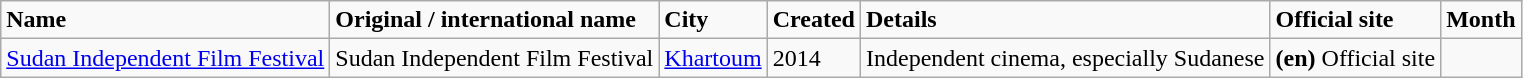<table class="wikitable">
<tr>
<td><strong>Name</strong></td>
<td><strong>Original / international name</strong></td>
<td><strong>City</strong></td>
<td><strong>Created</strong></td>
<td><strong>Details</strong></td>
<td><strong>Official site</strong></td>
<td><strong>Month</strong></td>
</tr>
<tr>
<td><a href='#'>Sudan Independent Film Festival</a></td>
<td>Sudan Independent Film Festival</td>
<td><a href='#'>Khartoum</a></td>
<td>2014</td>
<td>Independent cinema, especially Sudanese</td>
<td><strong>(en)</strong> Official site</td>
<td></td>
</tr>
</table>
